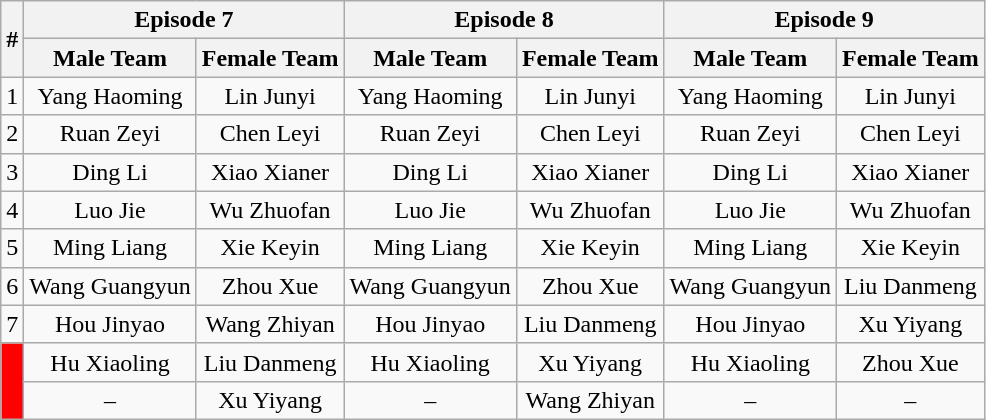<table class="wikitable sortable" style="text-align:center;">
<tr>
<th rowspan="2">#</th>
<th colspan="2">Episode 7</th>
<th colspan="2">Episode 8</th>
<th colspan="2">Episode 9</th>
</tr>
<tr>
<th>Male Team</th>
<th>Female Team</th>
<th>Male Team</th>
<th>Female Team</th>
<th>Male Team</th>
<th>Female Team</th>
</tr>
<tr>
<td>1</td>
<td>Yang Haoming</td>
<td>Lin Junyi</td>
<td>Yang Haoming</td>
<td>Lin Junyi</td>
<td>Yang Haoming</td>
<td>Lin Junyi</td>
</tr>
<tr>
<td>2</td>
<td>Ruan Zeyi</td>
<td>Chen Leyi</td>
<td>Ruan Zeyi</td>
<td>Chen Leyi</td>
<td>Ruan Zeyi</td>
<td>Chen Leyi</td>
</tr>
<tr>
<td>3</td>
<td>Ding Li</td>
<td>Xiao Xianer</td>
<td>Ding Li</td>
<td>Xiao Xianer</td>
<td>Ding Li</td>
<td>Xiao Xianer</td>
</tr>
<tr>
<td>4</td>
<td>Luo Jie</td>
<td>Wu Zhuofan</td>
<td>Luo Jie</td>
<td>Wu Zhuofan</td>
<td>Luo Jie</td>
<td>Wu Zhuofan</td>
</tr>
<tr>
<td>5</td>
<td>Ming Liang</td>
<td>Xie Keyin</td>
<td>Ming Liang</td>
<td>Xie Keyin</td>
<td>Ming Liang</td>
<td>Xie Keyin</td>
</tr>
<tr>
<td>6</td>
<td>Wang Guangyun</td>
<td>Zhou Xue</td>
<td>Wang Guangyun</td>
<td>Zhou Xue</td>
<td>Wang Guangyun</td>
<td>Liu Danmeng</td>
</tr>
<tr>
<td>7</td>
<td>Hou Jinyao</td>
<td>Wang Zhiyan</td>
<td>Hou Jinyao</td>
<td>Liu Danmeng</td>
<td>Hou Jinyao</td>
<td>Xu Yiyang</td>
</tr>
<tr>
<td ! rowspan="2" style="background:red;"></td>
<td>Hu Xiaoling</td>
<td>Liu Danmeng</td>
<td>Hu Xiaoling</td>
<td>Xu Yiyang</td>
<td>Hu Xiaoling</td>
<td>Zhou Xue</td>
</tr>
<tr>
<td>–</td>
<td>Xu Yiyang</td>
<td>–</td>
<td>Wang Zhiyan</td>
<td>–</td>
<td>–</td>
</tr>
</table>
